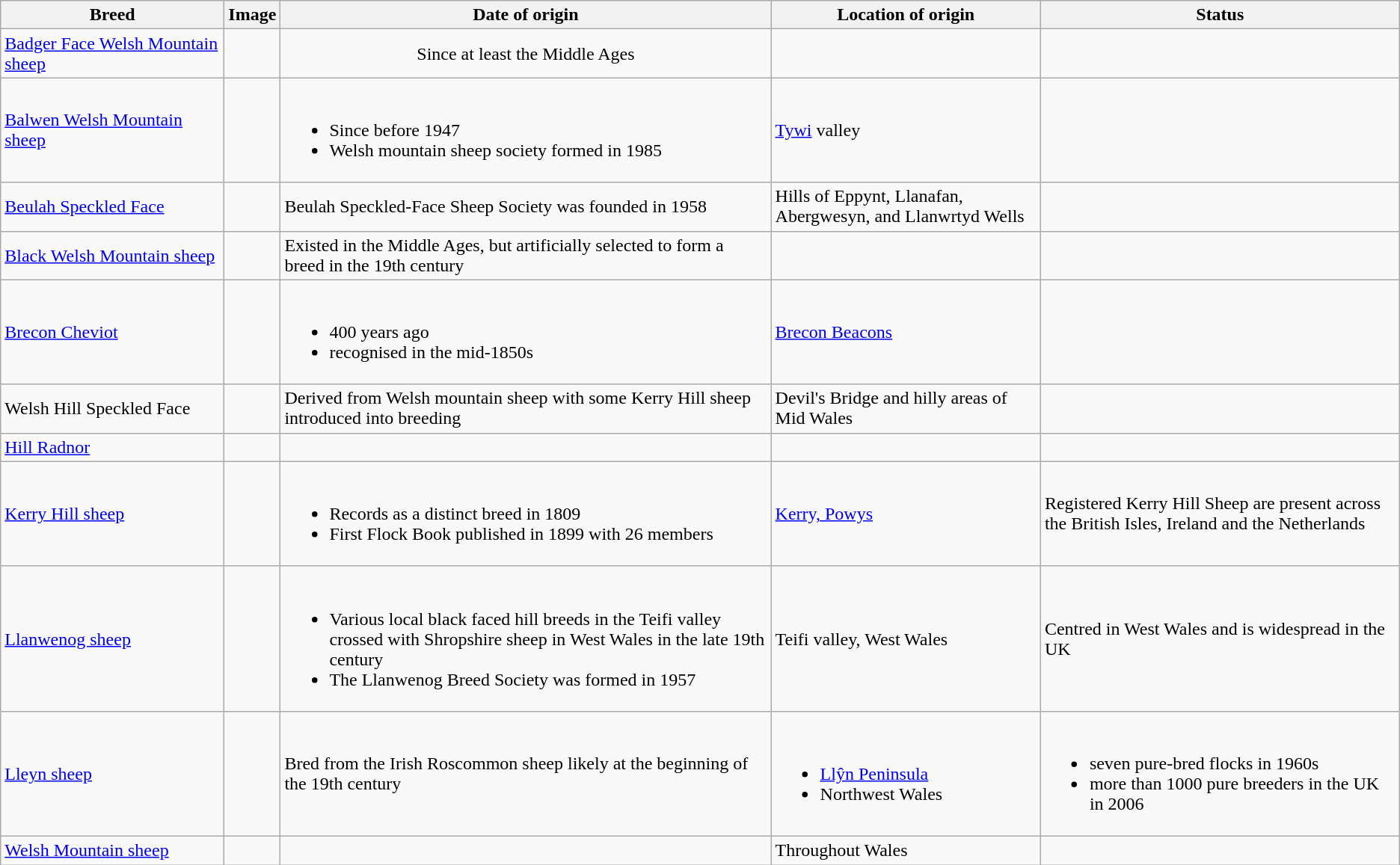<table class="wikitable sortable">
<tr>
<th style="width: 12em;">Breed</th>
<th>Image</th>
<th>Date of origin</th>
<th>Location of origin</th>
<th>Status</th>
</tr>
<tr>
<td valign="top"><a href='#'>Badger Face Welsh Mountain sheep</a></td>
<td></td>
<td align="center">Since at least the Middle Ages</td>
<td></td>
<td></td>
</tr>
<tr>
<td><a href='#'>Balwen Welsh Mountain sheep</a></td>
<td></td>
<td><br><ul><li>Since before 1947</li><li>Welsh mountain sheep society formed in 1985</li></ul></td>
<td><a href='#'>Tywi</a> valley</td>
<td></td>
</tr>
<tr>
<td><a href='#'>Beulah Speckled Face</a></td>
<td></td>
<td>Beulah Speckled-Face Sheep Society was founded in 1958</td>
<td>Hills of Eppynt, Llanafan, Abergwesyn, and Llanwrtyd Wells</td>
<td></td>
</tr>
<tr>
<td><a href='#'>Black Welsh Mountain sheep</a></td>
<td></td>
<td>Existed in the Middle Ages, but artificially selected to form a breed in the 19th century</td>
<td></td>
<td></td>
</tr>
<tr>
<td><a href='#'>Brecon Cheviot</a></td>
<td></td>
<td><br><ul><li>400 years ago</li><li>recognised in the mid-1850s</li></ul></td>
<td><a href='#'>Brecon Beacons</a></td>
<td></td>
</tr>
<tr>
<td>Welsh Hill Speckled Face</td>
<td></td>
<td>Derived from Welsh mountain sheep with some Kerry Hill sheep introduced into breeding</td>
<td>Devil's Bridge and hilly areas of Mid Wales</td>
<td></td>
</tr>
<tr>
<td><a href='#'>Hill Radnor</a></td>
<td></td>
<td></td>
<td></td>
<td></td>
</tr>
<tr>
<td><a href='#'>Kerry Hill sheep</a></td>
<td></td>
<td><br><ul><li>Records as a distinct breed in 1809</li><li>First Flock Book published in 1899 with 26 members</li></ul></td>
<td><a href='#'>Kerry, Powys</a></td>
<td>Registered Kerry Hill Sheep are present across the British Isles, Ireland and the Netherlands</td>
</tr>
<tr>
<td><a href='#'>Llanwenog sheep</a></td>
<td></td>
<td><br><ul><li>Various local black faced hill breeds in the Teifi valley crossed with Shropshire sheep in West Wales in the late 19th century</li><li>The Llanwenog Breed Society was formed in 1957</li></ul></td>
<td>Teifi valley, West Wales</td>
<td>Centred in West Wales and is widespread in the UK</td>
</tr>
<tr>
<td><a href='#'>Lleyn sheep</a></td>
<td></td>
<td>Bred from the Irish Roscommon sheep likely at the beginning of the 19th century</td>
<td><br><ul><li><a href='#'>Llŷn Peninsula</a></li><li>Northwest Wales</li></ul></td>
<td><br><ul><li>seven pure-bred flocks in 1960s</li><li>more than 1000 pure breeders in the UK in 2006</li></ul></td>
</tr>
<tr>
<td><a href='#'>Welsh Mountain sheep</a></td>
<td></td>
<td></td>
<td>Throughout Wales</td>
<td></td>
</tr>
</table>
